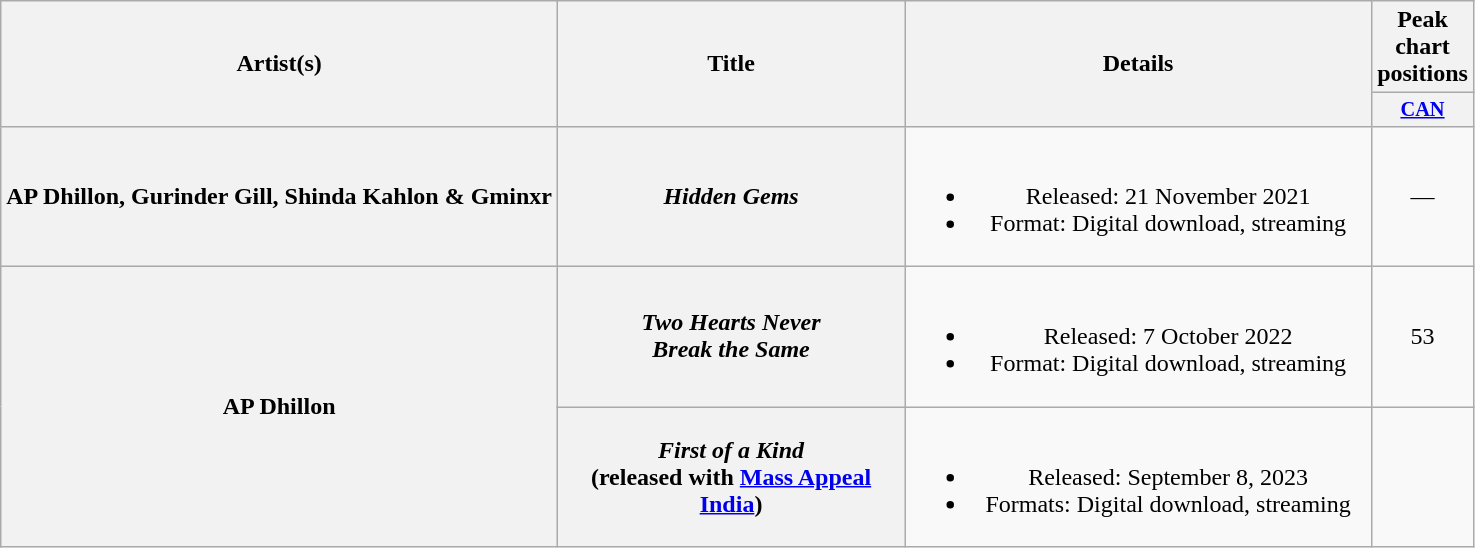<table class="wikitable plainrowheaders" style="text-align:center;">
<tr>
<th rowspan="2">Artist(s)</th>
<th rowspan="2" scope="col" style="width:14em;">Title</th>
<th scope="col" style="width:19em;" rowspan="2">Details</th>
<th scope="col">Peak chart positions</th>
</tr>
<tr>
<th style="width:2.5em; font-size:85%"><a href='#'>CAN</a><br></th>
</tr>
<tr>
<th scope="row">AP Dhillon, Gurinder Gill, Shinda Kahlon & Gminxr</th>
<th scope="row"><em>Hidden Gems</em></th>
<td><br><ul><li>Released: 21 November 2021</li><li>Format: Digital download, streaming</li></ul></td>
<td>—</td>
</tr>
<tr>
<th rowspan="2" scope="row">AP Dhillon</th>
<th scope="row"><em>Two Hearts Never<br>Break the Same</em></th>
<td><br><ul><li>Released: 7 October 2022</li><li>Format: Digital download, streaming</li></ul></td>
<td>53</td>
</tr>
<tr>
<th scope="row"><em>First of a Kind</em> <br><span>(released with <a href='#'>Mass Appeal India</a>)</span></th>
<td><br><ul><li>Released: September 8, 2023</li><li>Formats: Digital download, streaming</li></ul></td>
<td></td>
</tr>
</table>
